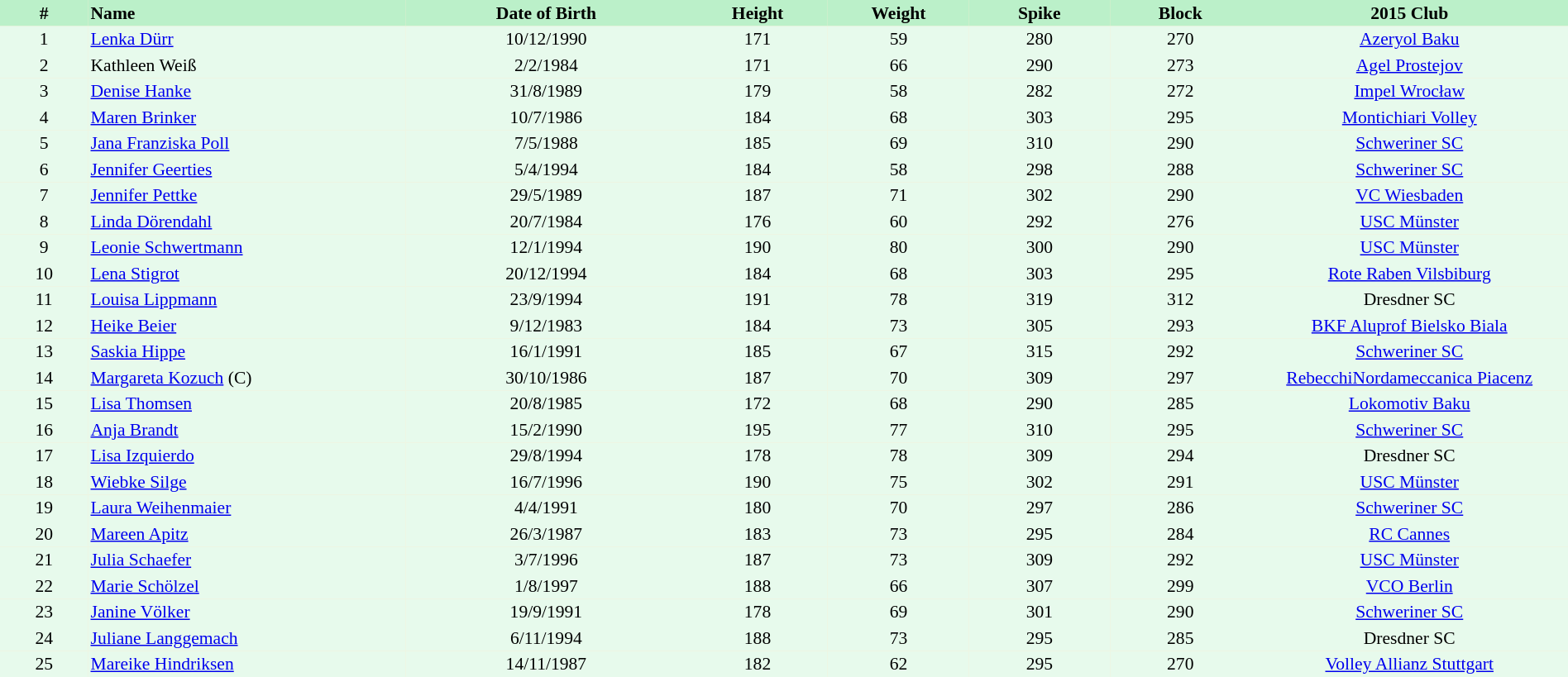<table border=0 cellpadding=2 cellspacing=0  |- bgcolor=#FFECCE style="text-align:center; font-size:90%;" width=100%>
<tr bgcolor=#BBF0C9>
<th width=5%>#</th>
<th width=18% align=left>Name</th>
<th width=16%>Date of Birth</th>
<th width=8%>Height</th>
<th width=8%>Weight</th>
<th width=8%>Spike</th>
<th width=8%>Block</th>
<th width=18%>2015 Club</th>
</tr>
<tr bgcolor=#E7FAEC>
<td>1</td>
<td align=left><a href='#'>Lenka Dürr</a></td>
<td>10/12/1990</td>
<td>171</td>
<td>59</td>
<td>280</td>
<td>270</td>
<td><a href='#'>Azeryol Baku</a></td>
</tr>
<tr bgcolor=#E7FAEC>
<td>2</td>
<td align=left>Kathleen Weiß</td>
<td>2/2/1984</td>
<td>171</td>
<td>66</td>
<td>290</td>
<td>273</td>
<td><a href='#'>Agel Prostejov</a></td>
</tr>
<tr bgcolor=#E7FAEC>
<td>3</td>
<td align=left><a href='#'>Denise Hanke</a></td>
<td>31/8/1989</td>
<td>179</td>
<td>58</td>
<td>282</td>
<td>272</td>
<td><a href='#'>Impel Wrocław</a></td>
</tr>
<tr bgcolor=#E7FAEC>
<td>4</td>
<td align=left><a href='#'>Maren Brinker</a></td>
<td>10/7/1986</td>
<td>184</td>
<td>68</td>
<td>303</td>
<td>295</td>
<td><a href='#'>Montichiari Volley</a></td>
</tr>
<tr bgcolor=#E7FAEC>
<td>5</td>
<td align=left><a href='#'>Jana Franziska Poll</a></td>
<td>7/5/1988</td>
<td>185</td>
<td>69</td>
<td>310</td>
<td>290</td>
<td><a href='#'>Schweriner SC</a></td>
</tr>
<tr bgcolor=#E7FAEC>
<td>6</td>
<td align=left><a href='#'>Jennifer Geerties</a></td>
<td>5/4/1994</td>
<td>184</td>
<td>58</td>
<td>298</td>
<td>288</td>
<td><a href='#'>Schweriner SC</a></td>
</tr>
<tr bgcolor=#E7FAEC>
<td>7</td>
<td align=left><a href='#'>Jennifer Pettke</a></td>
<td>29/5/1989</td>
<td>187</td>
<td>71</td>
<td>302</td>
<td>290</td>
<td><a href='#'>VC Wiesbaden</a></td>
</tr>
<tr bgcolor=#E7FAEC>
<td>8</td>
<td align=left><a href='#'>Linda Dörendahl</a></td>
<td>20/7/1984</td>
<td>176</td>
<td>60</td>
<td>292</td>
<td>276</td>
<td><a href='#'>USC Münster</a></td>
</tr>
<tr bgcolor=#E7FAEC>
<td>9</td>
<td align=left><a href='#'>Leonie Schwertmann</a></td>
<td>12/1/1994</td>
<td>190</td>
<td>80</td>
<td>300</td>
<td>290</td>
<td><a href='#'>USC Münster</a></td>
</tr>
<tr bgcolor=#E7FAEC>
<td>10</td>
<td align=left><a href='#'>Lena Stigrot</a></td>
<td>20/12/1994</td>
<td>184</td>
<td>68</td>
<td>303</td>
<td>295</td>
<td><a href='#'>Rote Raben Vilsbiburg</a></td>
</tr>
<tr bgcolor=#E7FAEC>
<td>11</td>
<td align=left><a href='#'>Louisa Lippmann</a></td>
<td>23/9/1994</td>
<td>191</td>
<td>78</td>
<td>319</td>
<td>312</td>
<td>Dresdner SC</td>
</tr>
<tr bgcolor=#E7FAEC>
<td>12</td>
<td align=left><a href='#'>Heike Beier</a></td>
<td>9/12/1983</td>
<td>184</td>
<td>73</td>
<td>305</td>
<td>293</td>
<td><a href='#'>BKF Aluprof Bielsko Biala</a></td>
</tr>
<tr bgcolor=#E7FAEC>
<td>13</td>
<td align=left><a href='#'>Saskia Hippe</a></td>
<td>16/1/1991</td>
<td>185</td>
<td>67</td>
<td>315</td>
<td>292</td>
<td><a href='#'>Schweriner SC</a></td>
</tr>
<tr bgcolor=#E7FAEC>
<td>14</td>
<td align=left><a href='#'>Margareta Kozuch</a> (C)</td>
<td>30/10/1986</td>
<td>187</td>
<td>70</td>
<td>309</td>
<td>297</td>
<td><a href='#'>RebecchiNordameccanica Piacenz</a></td>
</tr>
<tr bgcolor=#E7FAEC>
<td>15</td>
<td align=left><a href='#'>Lisa Thomsen</a></td>
<td>20/8/1985</td>
<td>172</td>
<td>68</td>
<td>290</td>
<td>285</td>
<td><a href='#'>Lokomotiv Baku</a></td>
</tr>
<tr bgcolor=#E7FAEC>
<td>16</td>
<td align=left><a href='#'>Anja Brandt</a></td>
<td>15/2/1990</td>
<td>195</td>
<td>77</td>
<td>310</td>
<td>295</td>
<td><a href='#'>Schweriner SC</a></td>
</tr>
<tr bgcolor=#E7FAEC>
<td>17</td>
<td align=left><a href='#'>Lisa Izquierdo</a></td>
<td>29/8/1994</td>
<td>178</td>
<td>78</td>
<td>309</td>
<td>294</td>
<td>Dresdner SC</td>
</tr>
<tr bgcolor=#E7FAEC>
<td>18</td>
<td align=left><a href='#'>Wiebke Silge</a></td>
<td>16/7/1996</td>
<td>190</td>
<td>75</td>
<td>302</td>
<td>291</td>
<td><a href='#'>USC Münster</a></td>
</tr>
<tr bgcolor=#E7FAEC>
<td>19</td>
<td align=left><a href='#'>Laura Weihenmaier</a></td>
<td>4/4/1991</td>
<td>180</td>
<td>70</td>
<td>297</td>
<td>286</td>
<td><a href='#'>Schweriner SC</a></td>
</tr>
<tr bgcolor=#E7FAEC>
<td>20</td>
<td align=left><a href='#'>Mareen Apitz</a></td>
<td>26/3/1987</td>
<td>183</td>
<td>73</td>
<td>295</td>
<td>284</td>
<td><a href='#'>RC Cannes</a></td>
</tr>
<tr bgcolor=#E7FAEC>
<td>21</td>
<td align=left><a href='#'>Julia Schaefer</a></td>
<td>3/7/1996</td>
<td>187</td>
<td>73</td>
<td>309</td>
<td>292</td>
<td><a href='#'>USC Münster</a></td>
</tr>
<tr bgcolor=#E7FAEC>
<td>22</td>
<td align=left><a href='#'>Marie Schölzel</a></td>
<td>1/8/1997</td>
<td>188</td>
<td>66</td>
<td>307</td>
<td>299</td>
<td><a href='#'>VCO Berlin</a></td>
</tr>
<tr bgcolor=#E7FAEC>
<td>23</td>
<td align=left><a href='#'>Janine Völker</a></td>
<td>19/9/1991</td>
<td>178</td>
<td>69</td>
<td>301</td>
<td>290</td>
<td><a href='#'>Schweriner SC</a></td>
</tr>
<tr bgcolor=#E7FAEC>
<td>24</td>
<td align=left><a href='#'>Juliane Langgemach</a></td>
<td>6/11/1994</td>
<td>188</td>
<td>73</td>
<td>295</td>
<td>285</td>
<td>Dresdner SC</td>
</tr>
<tr bgcolor=#E7FAEC>
<td>25</td>
<td align=left><a href='#'>Mareike Hindriksen</a></td>
<td>14/11/1987</td>
<td>182</td>
<td>62</td>
<td>295</td>
<td>270</td>
<td><a href='#'>Volley Allianz Stuttgart</a></td>
</tr>
<tr>
</tr>
</table>
